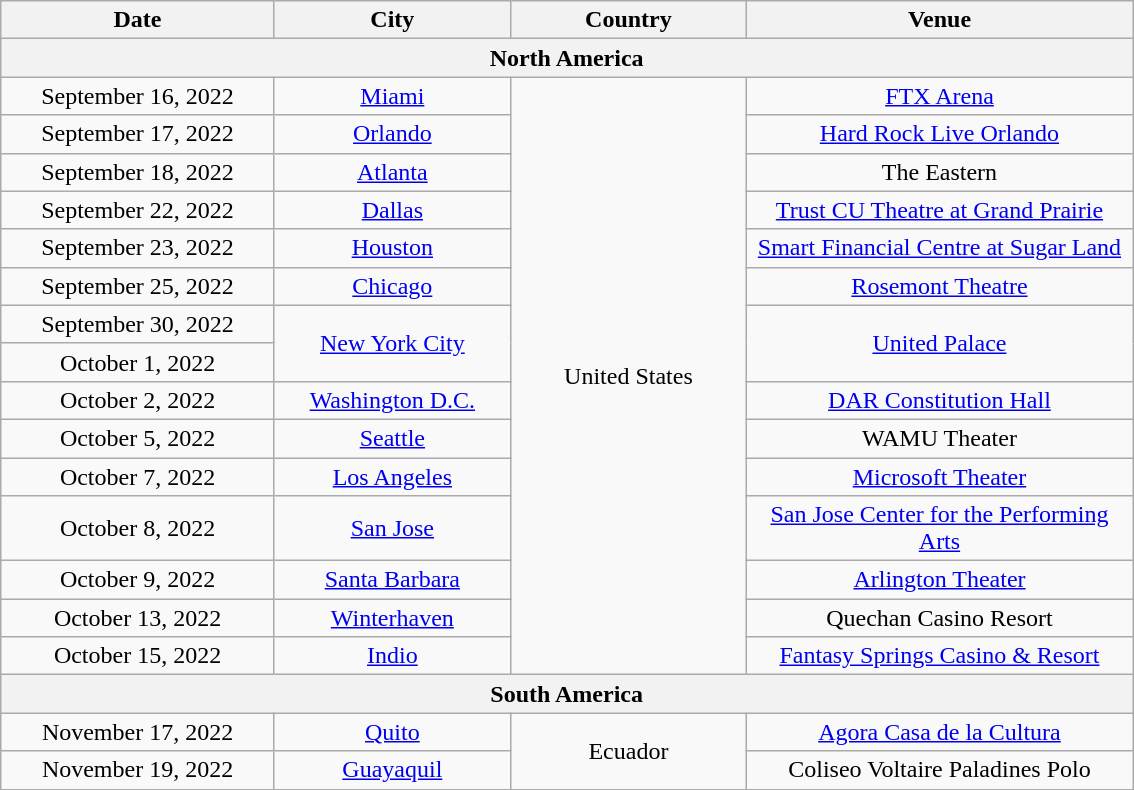<table class="wikitable" style="text-align:center;">
<tr>
<th style="width:175px;">Date</th>
<th style="width:150px;">City</th>
<th style="width:150px;">Country</th>
<th style="width:250px;">Venue</th>
</tr>
<tr>
<th colspan="4">North America</th>
</tr>
<tr>
<td>September 16, 2022</td>
<td><a href='#'>Miami</a></td>
<td rowspan="15">United States</td>
<td><a href='#'>FTX Arena</a></td>
</tr>
<tr>
<td>September 17, 2022</td>
<td><a href='#'>Orlando</a></td>
<td><a href='#'>Hard Rock Live Orlando</a></td>
</tr>
<tr>
<td>September 18, 2022</td>
<td><a href='#'>Atlanta</a></td>
<td>The Eastern</td>
</tr>
<tr>
<td>September 22, 2022</td>
<td><a href='#'>Dallas</a></td>
<td><a href='#'>Trust CU Theatre at Grand Prairie</a></td>
</tr>
<tr>
<td>September 23, 2022</td>
<td><a href='#'>Houston</a></td>
<td><a href='#'>Smart Financial Centre at Sugar Land</a></td>
</tr>
<tr>
<td>September 25, 2022</td>
<td><a href='#'>Chicago</a></td>
<td><a href='#'>Rosemont Theatre</a></td>
</tr>
<tr>
<td>September 30, 2022</td>
<td rowspan="2"><a href='#'>New York City</a></td>
<td rowspan="2"><a href='#'>United Palace</a></td>
</tr>
<tr>
<td>October 1, 2022</td>
</tr>
<tr>
<td>October 2, 2022</td>
<td><a href='#'>Washington D.C.</a></td>
<td><a href='#'>DAR Constitution Hall</a></td>
</tr>
<tr>
<td>October 5, 2022</td>
<td><a href='#'>Seattle</a></td>
<td>WAMU Theater</td>
</tr>
<tr>
<td>October 7, 2022</td>
<td><a href='#'>Los Angeles</a></td>
<td><a href='#'>Microsoft Theater</a></td>
</tr>
<tr>
<td>October 8, 2022</td>
<td><a href='#'>San Jose</a></td>
<td><a href='#'>San Jose Center for the Performing Arts</a></td>
</tr>
<tr>
<td>October 9, 2022</td>
<td><a href='#'>Santa Barbara</a></td>
<td><a href='#'>Arlington Theater</a></td>
</tr>
<tr>
<td>October 13, 2022</td>
<td><a href='#'>Winterhaven</a></td>
<td>Quechan Casino Resort</td>
</tr>
<tr>
<td>October 15, 2022</td>
<td><a href='#'>Indio</a></td>
<td><a href='#'>Fantasy Springs Casino & Resort</a></td>
</tr>
<tr>
<th colspan="4">South America</th>
</tr>
<tr>
<td>November 17, 2022</td>
<td><a href='#'>Quito</a></td>
<td rowspan="2">Ecuador</td>
<td><a href='#'>Agora Casa de la Cultura</a></td>
</tr>
<tr>
<td>November 19, 2022</td>
<td><a href='#'>Guayaquil</a></td>
<td>Coliseo Voltaire Paladines Polo</td>
</tr>
</table>
